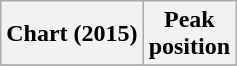<table class="wikitable sortable plainrowheaders" style="text-align:center">
<tr>
<th scope="col">Chart (2015)</th>
<th scope="col">Peak<br>position</th>
</tr>
<tr>
</tr>
</table>
